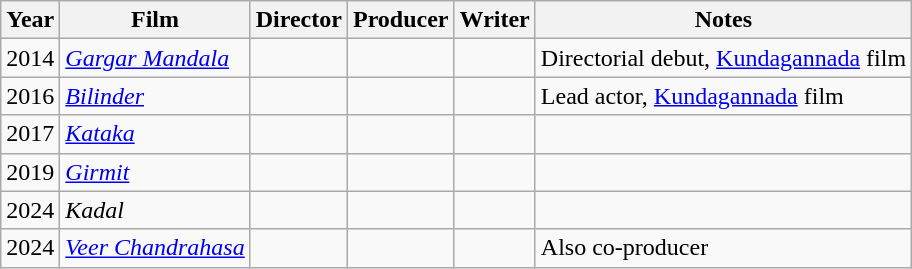<table class="wikitable sortable">
<tr>
<th>Year</th>
<th>Film</th>
<th>Director</th>
<th>Producer</th>
<th>Writer</th>
<th class="unsortable">Notes</th>
</tr>
<tr>
<td>2014</td>
<td><em><a href='#'>Gargar Mandala</a></em></td>
<td></td>
<td></td>
<td></td>
<td>Directorial debut, <a href='#'>Kundagannada</a> film</td>
</tr>
<tr>
<td>2016</td>
<td><em><a href='#'>Bilinder</a></em></td>
<td></td>
<td></td>
<td></td>
<td>Lead actor, <a href='#'>Kundagannada</a> film</td>
</tr>
<tr>
<td>2017</td>
<td><em><a href='#'>Kataka</a></em></td>
<td></td>
<td></td>
<td></td>
<td></td>
</tr>
<tr>
<td>2019</td>
<td><em><a href='#'>Girmit</a></em></td>
<td></td>
<td></td>
<td></td>
<td></td>
</tr>
<tr>
<td>2024</td>
<td><em>Kadal</em></td>
<td></td>
<td></td>
<td></td>
<td></td>
</tr>
<tr>
<td>2024</td>
<td><em><a href='#'>Veer Chandrahasa</a></em></td>
<td></td>
<td></td>
<td></td>
<td>Also co-producer</td>
</tr>
</table>
